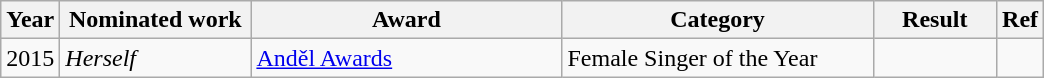<table class="wikitable">
<tr>
<th width="1">Year</th>
<th width="120">Nominated work</th>
<th width="200">Award</th>
<th width="200">Category</th>
<th width="75">Result</th>
<th width="1">Ref</th>
</tr>
<tr>
<td>2015</td>
<td><em>Herself</em></td>
<td><a href='#'>Anděl Awards</a></td>
<td>Female Singer of the Year</td>
<td></td>
<td></td>
</tr>
</table>
